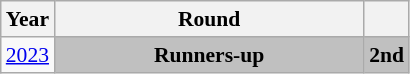<table class="wikitable" style="text-align: center; font-size:90%">
<tr>
<th>Year</th>
<th style="width:200px">Round</th>
<th></th>
</tr>
<tr>
<td><a href='#'>2023</a></td>
<td bgcolor=Silver><strong>Runners-up</strong></td>
<td bgcolor=Silver><strong>2nd</strong></td>
</tr>
</table>
